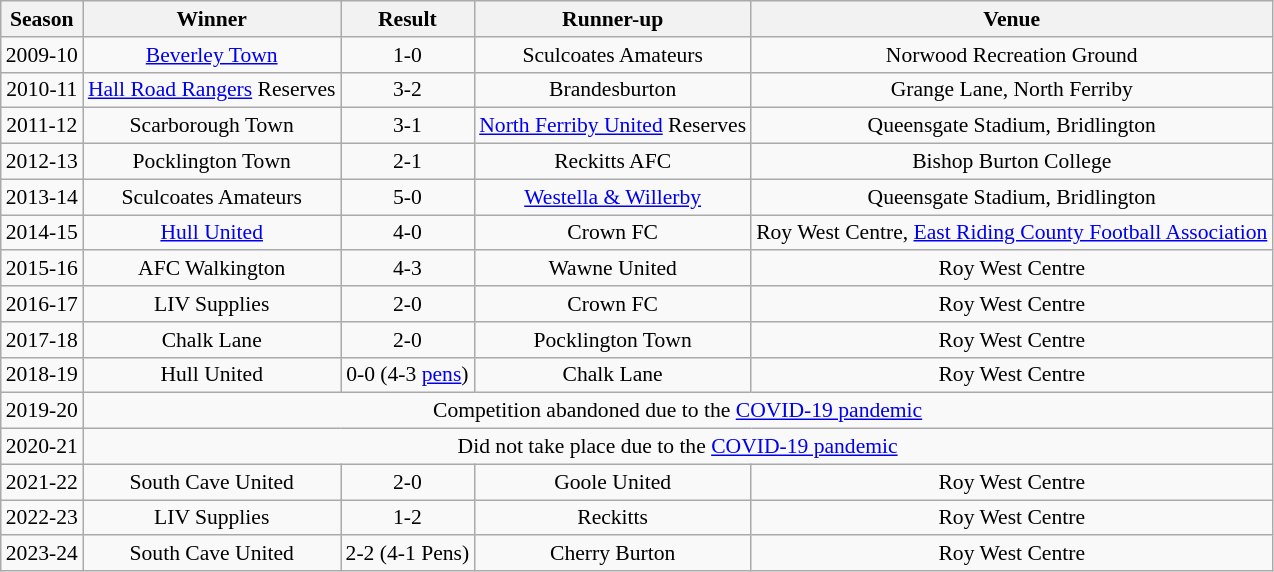<table class="wikitable" style="text-align: center; font-size:90%">
<tr>
<th>Season</th>
<th>Winner</th>
<th>Result</th>
<th>Runner-up</th>
<th>Venue</th>
</tr>
<tr>
<td>2009-10</td>
<td><a href='#'>Beverley Town</a></td>
<td>1-0</td>
<td>Sculcoates Amateurs</td>
<td>Norwood Recreation Ground</td>
</tr>
<tr>
<td>2010-11</td>
<td><a href='#'>Hall Road Rangers</a> Reserves</td>
<td>3-2</td>
<td>Brandesburton</td>
<td>Grange Lane, North Ferriby</td>
</tr>
<tr>
<td>2011-12</td>
<td>Scarborough Town</td>
<td>3-1</td>
<td><a href='#'>North Ferriby United</a> Reserves</td>
<td>Queensgate Stadium, Bridlington</td>
</tr>
<tr>
<td>2012-13</td>
<td>Pocklington Town</td>
<td>2-1</td>
<td>Reckitts AFC</td>
<td>Bishop Burton College</td>
</tr>
<tr>
<td>2013-14</td>
<td>Sculcoates Amateurs</td>
<td>5-0</td>
<td><a href='#'>Westella & Willerby</a></td>
<td>Queensgate Stadium, Bridlington</td>
</tr>
<tr>
<td>2014-15</td>
<td><a href='#'>Hull United</a></td>
<td>4-0</td>
<td>Crown FC</td>
<td>Roy West Centre, <a href='#'>East Riding County Football Association</a></td>
</tr>
<tr>
<td>2015-16</td>
<td>AFC Walkington</td>
<td>4-3</td>
<td>Wawne United</td>
<td>Roy West Centre</td>
</tr>
<tr>
<td>2016-17</td>
<td>LIV Supplies</td>
<td>2-0</td>
<td>Crown FC</td>
<td>Roy West Centre</td>
</tr>
<tr>
<td>2017-18</td>
<td>Chalk Lane</td>
<td>2-0</td>
<td>Pocklington Town</td>
<td>Roy West Centre</td>
</tr>
<tr>
<td>2018-19</td>
<td>Hull United</td>
<td>0-0 (4-3 <a href='#'>pens</a>)</td>
<td>Chalk Lane</td>
<td>Roy West Centre</td>
</tr>
<tr>
<td>2019-20</td>
<td colspan=4>Competition abandoned due to the <a href='#'>COVID-19 pandemic</a></td>
</tr>
<tr>
<td>2020-21</td>
<td colspan=4>Did not take place due to the <a href='#'>COVID-19 pandemic</a></td>
</tr>
<tr>
<td>2021-22</td>
<td>South Cave United</td>
<td>2-0</td>
<td>Goole United</td>
<td>Roy West Centre</td>
</tr>
<tr>
<td>2022-23</td>
<td>LIV Supplies</td>
<td>1-2</td>
<td>Reckitts</td>
<td>Roy West Centre</td>
</tr>
<tr>
<td>2023-24</td>
<td>South Cave United</td>
<td>2-2 (4-1 Pens)</td>
<td>Cherry Burton</td>
<td>Roy West Centre</td>
</tr>
</table>
